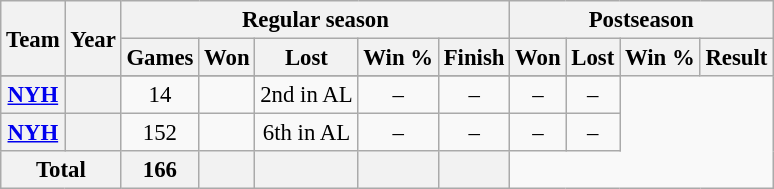<table class="wikitable" style="font-size: 95%; text-align:center;">
<tr>
<th rowspan="2">Team</th>
<th rowspan="2">Year</th>
<th colspan="5">Regular season</th>
<th colspan="4">Postseason</th>
</tr>
<tr>
<th>Games</th>
<th>Won</th>
<th>Lost</th>
<th>Win %</th>
<th>Finish</th>
<th>Won</th>
<th>Lost</th>
<th>Win %</th>
<th>Result</th>
</tr>
<tr>
</tr>
<tr>
<th><a href='#'>NYH</a></th>
<th></th>
<td>14</td>
<td></td>
<td>2nd in AL</td>
<td>–</td>
<td>–</td>
<td>–</td>
<td>–</td>
</tr>
<tr>
<th><a href='#'>NYH</a></th>
<th></th>
<td>152</td>
<td></td>
<td>6th in AL</td>
<td>–</td>
<td>–</td>
<td>–</td>
<td>–</td>
</tr>
<tr>
<th colspan="2">Total</th>
<th>166</th>
<th></th>
<th></th>
<th></th>
<th></th>
</tr>
</table>
